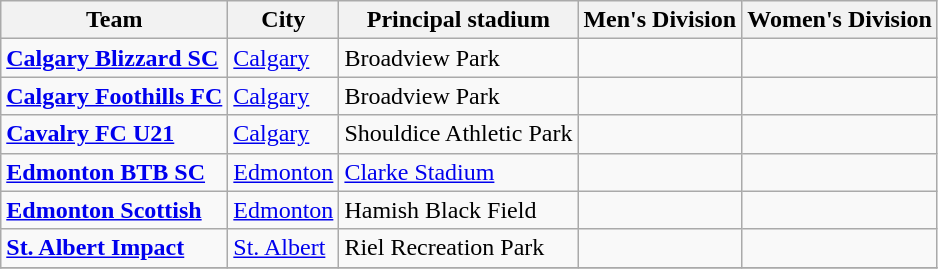<table class="wikitable sortable">
<tr>
<th>Team</th>
<th>City</th>
<th>Principal stadium</th>
<th>Men's Division</th>
<th>Women's Division</th>
</tr>
<tr>
<td><strong><a href='#'>Calgary Blizzard SC</a></strong></td>
<td><a href='#'>Calgary</a></td>
<td>Broadview Park</td>
<td></td>
<td></td>
</tr>
<tr>
<td><strong><a href='#'>Calgary Foothills FC</a></strong></td>
<td><a href='#'>Calgary</a></td>
<td>Broadview Park</td>
<td></td>
<td></td>
</tr>
<tr>
<td><strong><a href='#'>Cavalry FC U21</a></strong></td>
<td><a href='#'>Calgary</a></td>
<td>Shouldice Athletic Park</td>
<td></td>
<td></td>
</tr>
<tr>
<td><strong><a href='#'>Edmonton BTB SC</a></strong></td>
<td><a href='#'>Edmonton</a></td>
<td><a href='#'>Clarke Stadium</a></td>
<td></td>
<td></td>
</tr>
<tr>
<td><strong><a href='#'>Edmonton Scottish</a></strong></td>
<td><a href='#'>Edmonton</a></td>
<td>Hamish Black Field</td>
<td></td>
<td></td>
</tr>
<tr>
<td><strong><a href='#'>St. Albert Impact</a></strong></td>
<td><a href='#'>St. Albert</a></td>
<td>Riel Recreation Park</td>
<td></td>
<td></td>
</tr>
<tr>
</tr>
</table>
